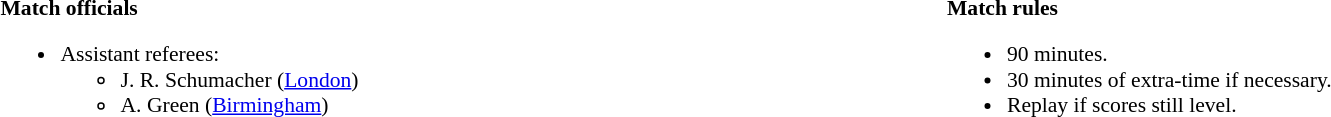<table width=100% style="font-size: 90%">
<tr>
<td width=50% valign=top><br><strong>Match officials</strong><ul><li>Assistant referees:<ul><li>J. R. Schumacher (<a href='#'>London</a>)</li><li>A. Green (<a href='#'>Birmingham</a>)</li></ul></li></ul></td>
<td width=50% valign=top><br><strong>Match rules</strong><ul><li>90 minutes.</li><li>30 minutes of extra-time if necessary.</li><li>Replay if scores still level.</li></ul></td>
</tr>
</table>
